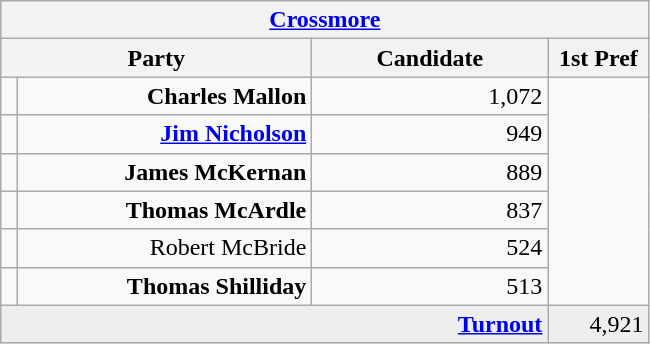<table class="wikitable">
<tr>
<th colspan="4" align="center"><a href='#'>Crossmore</a></th>
</tr>
<tr>
<th colspan="2" align="center" width=200>Party</th>
<th width=150>Candidate</th>
<th width=60>1st Pref</th>
</tr>
<tr>
<td></td>
<td align="right"><strong>Charles Mallon</strong></td>
<td align="right">1,072</td>
</tr>
<tr>
<td></td>
<td align="right"><strong><a href='#'>Jim Nicholson</a></strong></td>
<td align="right">949</td>
</tr>
<tr>
<td></td>
<td align="right"><strong>James McKernan</strong></td>
<td align="right">889</td>
</tr>
<tr>
<td></td>
<td align="right"><strong>Thomas McArdle</strong></td>
<td align="right">837</td>
</tr>
<tr>
<td></td>
<td align="right">Robert McBride</td>
<td align="right">524</td>
</tr>
<tr>
<td></td>
<td align="right"><strong>Thomas Shilliday</strong></td>
<td align="right">513</td>
</tr>
<tr bgcolor="EEEEEE">
<td colspan=3 align="right"><strong><a href='#'>Turnout</a></strong></td>
<td align="right">4,921</td>
</tr>
</table>
